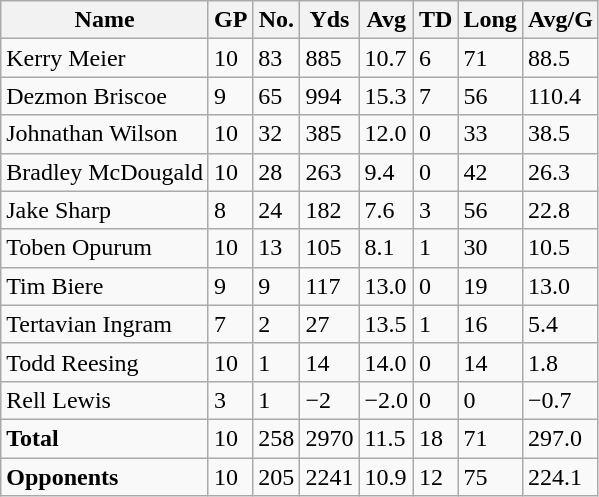<table class="wikitable" style="white-space:nowrap">
<tr>
<th>Name</th>
<th>GP</th>
<th>No.</th>
<th>Yds</th>
<th>Avg</th>
<th>TD</th>
<th>Long</th>
<th>Avg/G</th>
</tr>
<tr>
<td>Kerry Meier</td>
<td>10</td>
<td>83</td>
<td>885</td>
<td>10.7</td>
<td>6</td>
<td>71</td>
<td>88.5</td>
</tr>
<tr>
<td>Dezmon Briscoe</td>
<td>9</td>
<td>65</td>
<td>994</td>
<td>15.3</td>
<td>7</td>
<td>56</td>
<td>110.4</td>
</tr>
<tr>
<td>Johnathan Wilson</td>
<td>10</td>
<td>32</td>
<td>385</td>
<td>12.0</td>
<td>0</td>
<td>33</td>
<td>38.5</td>
</tr>
<tr>
<td>Bradley McDougald</td>
<td>10</td>
<td>28</td>
<td>263</td>
<td>9.4</td>
<td>0</td>
<td>42</td>
<td>26.3</td>
</tr>
<tr>
<td>Jake Sharp</td>
<td>8</td>
<td>24</td>
<td>182</td>
<td>7.6</td>
<td>3</td>
<td>56</td>
<td>22.8</td>
</tr>
<tr>
<td>Toben Opurum</td>
<td>10</td>
<td>13</td>
<td>105</td>
<td>8.1</td>
<td>1</td>
<td>30</td>
<td>10.5</td>
</tr>
<tr>
<td>Tim Biere</td>
<td>9</td>
<td>9</td>
<td>117</td>
<td>13.0</td>
<td>0</td>
<td>19</td>
<td>13.0</td>
</tr>
<tr>
<td>Tertavian Ingram</td>
<td>7</td>
<td>2</td>
<td>27</td>
<td>13.5</td>
<td>1</td>
<td>16</td>
<td>5.4</td>
</tr>
<tr>
<td>Todd Reesing</td>
<td>10</td>
<td>1</td>
<td>14</td>
<td>14.0</td>
<td>0</td>
<td>14</td>
<td>1.8</td>
</tr>
<tr>
<td>Rell Lewis</td>
<td>3</td>
<td>1</td>
<td>−2</td>
<td>−2.0</td>
<td>0</td>
<td>0</td>
<td>−0.7</td>
</tr>
<tr>
<td><strong>Total</strong></td>
<td>10</td>
<td>258</td>
<td>2970</td>
<td>11.5</td>
<td>18</td>
<td>71</td>
<td>297.0</td>
</tr>
<tr>
<td><strong>Opponents</strong></td>
<td>10</td>
<td>205</td>
<td>2241</td>
<td>10.9</td>
<td>12</td>
<td>75</td>
<td>224.1</td>
</tr>
</table>
